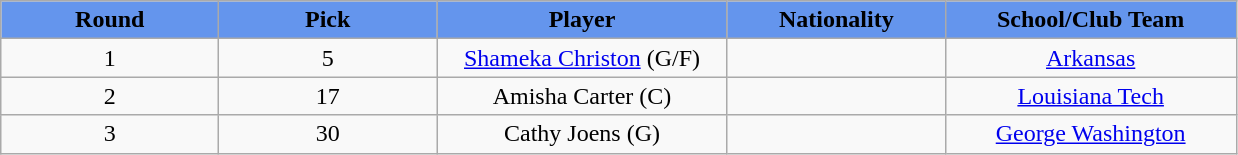<table class="wikitable sortable sortable">
<tr>
<th style="background:#6495ED;" width="15%">Round</th>
<th style="background:#6495ED;" width="15%">Pick</th>
<th style="background:#6495ED;" width="20%">Player</th>
<th style="background:#6495ED;" width="15%">Nationality</th>
<th style="background:#6495ED;" width="20%">School/Club Team</th>
</tr>
<tr align="center">
<td>1</td>
<td>5</td>
<td><a href='#'>Shameka Christon</a> (G/F)</td>
<td></td>
<td><a href='#'>Arkansas</a></td>
</tr>
<tr align="center">
<td>2</td>
<td>17</td>
<td>Amisha Carter (C)</td>
<td></td>
<td><a href='#'>Louisiana Tech</a></td>
</tr>
<tr align="center">
<td>3</td>
<td>30</td>
<td>Cathy Joens (G)</td>
<td></td>
<td><a href='#'>George Washington</a></td>
</tr>
</table>
